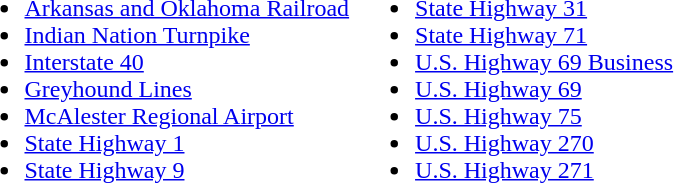<table>
<tr ---- valign="top">
<td><br><ul><li><a href='#'>Arkansas and Oklahoma Railroad</a></li><li><a href='#'>Indian Nation Turnpike</a></li><li><a href='#'>Interstate 40</a></li><li><a href='#'>Greyhound Lines</a></li><li><a href='#'>McAlester Regional Airport</a></li><li><a href='#'>State Highway 1</a></li><li><a href='#'>State Highway 9</a></li></ul></td>
<td><br><ul><li><a href='#'>State Highway 31</a></li><li><a href='#'>State Highway 71</a></li><li><a href='#'>U.S. Highway 69 Business</a></li><li><a href='#'>U.S. Highway 69</a></li><li><a href='#'>U.S. Highway 75</a></li><li><a href='#'>U.S. Highway 270</a></li><li><a href='#'>U.S. Highway 271</a></li></ul></td>
</tr>
</table>
